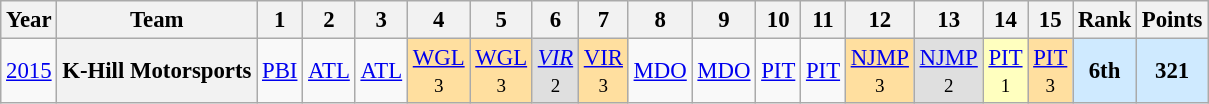<table class="wikitable" style="text-align:center; font-size:95%">
<tr>
<th>Year</th>
<th>Team</th>
<th>1</th>
<th>2</th>
<th>3</th>
<th>4</th>
<th>5</th>
<th>6</th>
<th>7</th>
<th>8</th>
<th>9</th>
<th>10</th>
<th>11</th>
<th>12</th>
<th>13</th>
<th>14</th>
<th>15</th>
<th>Rank</th>
<th>Points</th>
</tr>
<tr>
<td><a href='#'>2015</a></td>
<th>K-Hill Motorsports</th>
<td><a href='#'>PBI</a></td>
<td><a href='#'>ATL</a></td>
<td><a href='#'>ATL</a></td>
<td style="background:#FFDF9F;"><a href='#'>WGL</a><br><small>3</small></td>
<td style="background:#FFDF9F;"><a href='#'>WGL</a><br><small>3</small></td>
<td style="background:#DFDFDF;"><em><a href='#'>VIR</a></em><br><small>2</small></td>
<td style="background:#FFDF9F;"><a href='#'>VIR</a><br><small>3</small></td>
<td><a href='#'>MDO</a></td>
<td><a href='#'>MDO</a></td>
<td><a href='#'>PIT</a></td>
<td><a href='#'>PIT</a></td>
<td style="background:#FFDF9F;"><a href='#'>NJMP</a><br><small>3</small></td>
<td style="background:#DFDFDF;"><a href='#'>NJMP</a><br><small>2</small></td>
<td style="background:#FFFFBF;"><a href='#'>PIT</a><br><small>1</small></td>
<td style="background:#FFDF9F;"><a href='#'>PIT</a><br><small>3</small></td>
<td style="background:#CFEAFF;"><strong>6th</strong></td>
<td style="background:#CFEAFF;"><strong>321</strong></td>
</tr>
</table>
